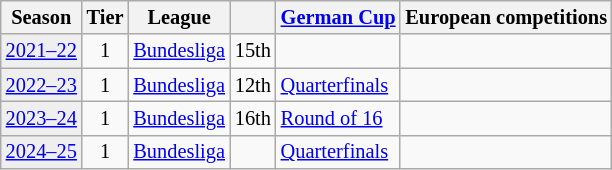<table class="wikitable" style="font-size:85%">
<tr>
<th>Season</th>
<th>Tier</th>
<th>League</th>
<th></th>
<th><a href='#'>German Cup</a></th>
<th colspan=3>European competitions</th>
</tr>
<tr>
<td style="background:#efefef;"><a href='#'>2021–22</a></td>
<td align="center">1</td>
<td><a href='#'>Bundesliga</a></td>
<td align="center">15th</td>
<td></td>
<td colspan=3></td>
</tr>
<tr>
<td style="background:#efefef;"><a href='#'>2022–23</a></td>
<td align="center">1</td>
<td><a href='#'>Bundesliga</a></td>
<td align="center">12th</td>
<td><a href='#'>Quarterfinals</a></td>
<td colspan=3></td>
</tr>
<tr>
<td style="background:#efefef;"><a href='#'>2023–24</a></td>
<td align="center">1</td>
<td><a href='#'>Bundesliga</a></td>
<td align="center">16th</td>
<td><a href='#'>Round of 16</a></td>
<td colspan=2></td>
</tr>
<tr>
<td style="background:#efefef;"><a href='#'>2024–25</a></td>
<td align="center">1</td>
<td><a href='#'>Bundesliga</a></td>
<td align="center"></td>
<td><a href='#'>Quarterfinals</a></td>
<td colspan=2></td>
</tr>
</table>
